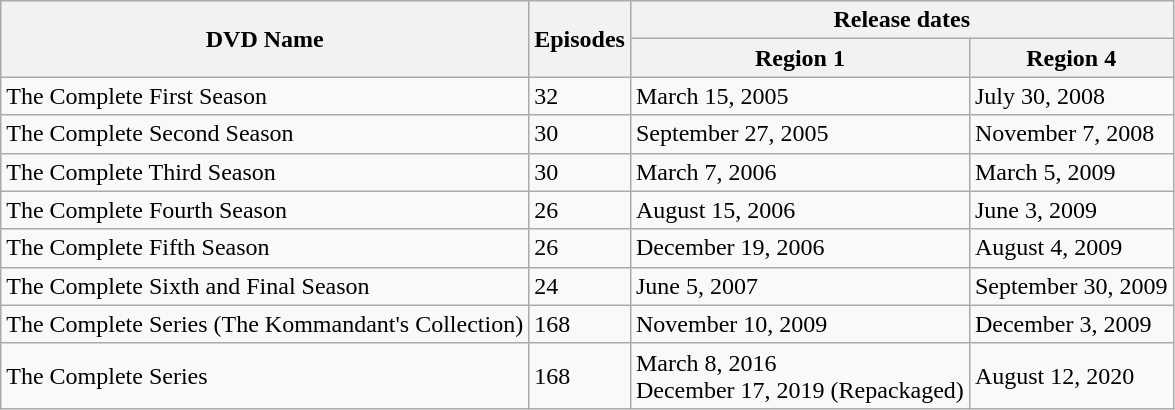<table class="wikitable">
<tr>
<th rowspan="2">DVD Name</th>
<th rowspan="2">Episodes</th>
<th colspan="2">Release dates</th>
</tr>
<tr>
<th>Region 1</th>
<th>Region 4</th>
</tr>
<tr>
<td>The Complete First Season</td>
<td>32</td>
<td>March 15, 2005</td>
<td>July 30, 2008</td>
</tr>
<tr>
<td>The Complete Second Season</td>
<td>30</td>
<td>September 27, 2005</td>
<td>November 7, 2008</td>
</tr>
<tr>
<td>The Complete Third Season</td>
<td>30</td>
<td>March 7, 2006</td>
<td>March 5, 2009</td>
</tr>
<tr>
<td>The Complete Fourth Season</td>
<td>26</td>
<td>August 15, 2006</td>
<td>June 3, 2009</td>
</tr>
<tr>
<td>The Complete Fifth Season</td>
<td>26</td>
<td>December 19, 2006</td>
<td>August 4, 2009</td>
</tr>
<tr>
<td>The Complete Sixth and Final Season</td>
<td>24</td>
<td>June 5, 2007</td>
<td>September 30, 2009</td>
</tr>
<tr>
<td>The Complete Series (The Kommandant's Collection)</td>
<td>168</td>
<td>November 10, 2009</td>
<td>December 3, 2009</td>
</tr>
<tr>
<td>The Complete Series</td>
<td>168</td>
<td>March 8, 2016<br>December 17, 2019 (Repackaged)</td>
<td>August 12, 2020</td>
</tr>
</table>
